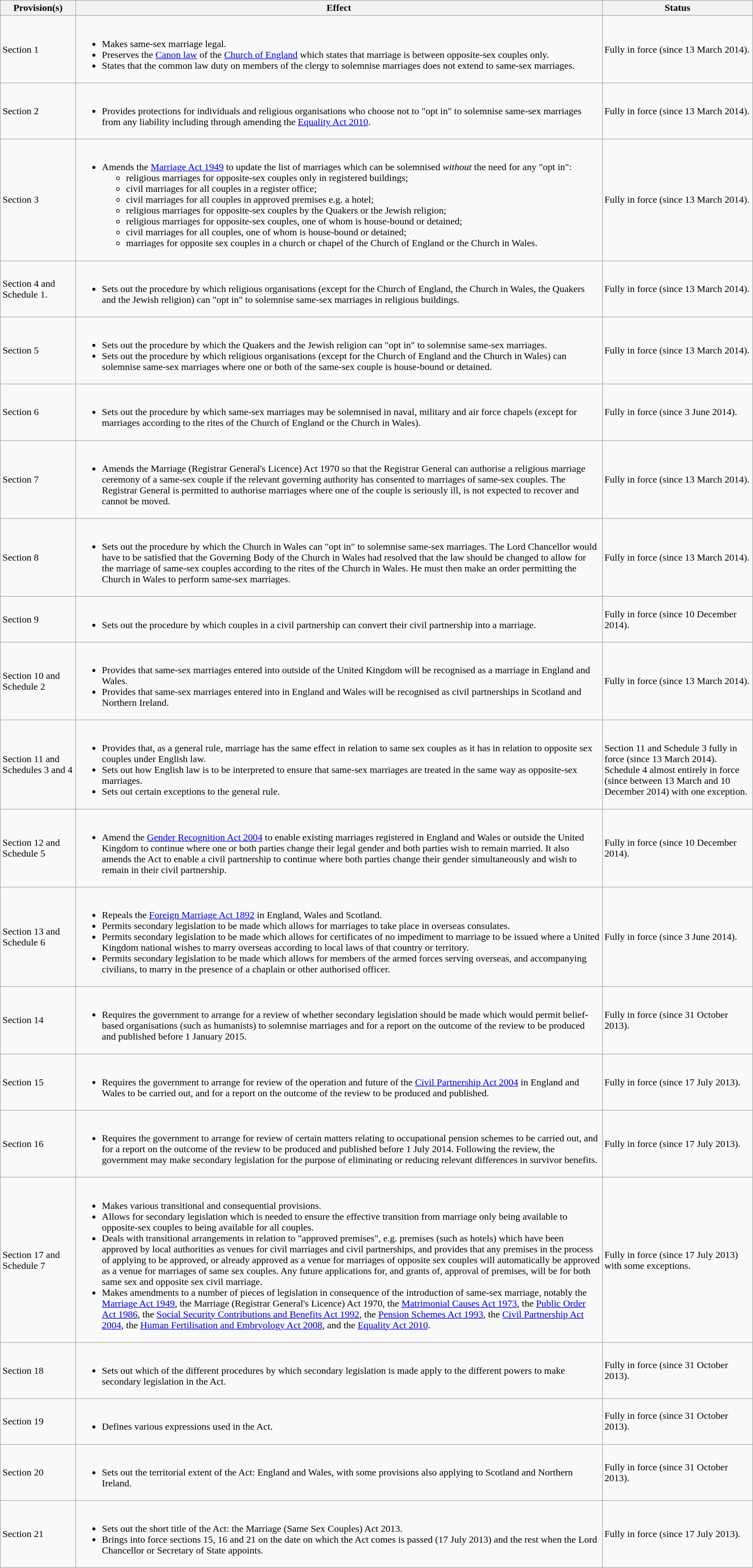<table class="wikitable">
<tr>
<th style="width:10%;">Provision(s)</th>
<th style="width:70%;">Effect</th>
<th style="width:20%;">Status</th>
</tr>
<tr>
<td>Section 1</td>
<td><br><ul><li>Makes same-sex marriage legal.</li><li>Preserves the <a href='#'>Canon law</a> of the <a href='#'>Church of England</a> which states that marriage is between opposite-sex couples only.</li><li>States that the common law duty on members of the clergy to solemnise marriages does not extend to same-sex marriages.</li></ul></td>
<td>Fully in force (since 13 March 2014).</td>
</tr>
<tr>
<td>Section 2</td>
<td><br><ul><li>Provides protections for individuals and religious organisations who choose not to "opt in" to solemnise same-sex marriages from any liability including through amending the <a href='#'>Equality Act 2010</a>.</li></ul></td>
<td>Fully in force (since 13 March 2014).</td>
</tr>
<tr>
<td>Section 3</td>
<td><br><ul><li>Amends the <a href='#'>Marriage Act 1949</a> to update the list of marriages which can be solemnised <em>without</em> the need for any "opt in":<ul><li>religious marriages for opposite-sex couples only in registered buildings;</li><li>civil marriages for all couples in a register office;</li><li>civil marriages for all couples in approved premises e.g. a hotel;</li><li>religious marriages for opposite-sex couples by the Quakers or the Jewish religion;</li><li>religious marriages for opposite-sex couples, one of whom is house-bound or detained;</li><li>civil marriages for all couples, one of whom is house-bound or detained;</li><li>marriages for opposite sex couples in a church or chapel of the Church of England or the Church in Wales.</li></ul></li></ul></td>
<td>Fully in force (since 13 March 2014).</td>
</tr>
<tr>
<td>Section 4 and Schedule 1.</td>
<td><br><ul><li>Sets out the procedure by which religious organisations (except for the Church of England, the Church in Wales, the Quakers and the Jewish religion) can "opt in" to solemnise same-sex marriages in religious buildings.</li></ul></td>
<td>Fully in force (since 13 March 2014).</td>
</tr>
<tr>
<td>Section 5</td>
<td><br><ul><li>Sets out the procedure by which the Quakers and the Jewish religion can "opt in" to solemnise same-sex marriages.</li><li>Sets out the procedure by which religious organisations (except for the Church of England and the Church in Wales) can solemnise same-sex marriages where one or both of the same-sex couple is house-bound or detained.</li></ul></td>
<td>Fully in force (since 13 March 2014).</td>
</tr>
<tr>
<td>Section 6</td>
<td><br><ul><li>Sets out the procedure by which same-sex marriages may be solemnised in naval, military and air force chapels (except for marriages according to the rites of the Church of England or the Church in Wales).</li></ul></td>
<td>Fully in force (since 3 June 2014).</td>
</tr>
<tr>
<td>Section 7</td>
<td><br><ul><li>Amends the Marriage (Registrar General's Licence) Act 1970 so that the Registrar General can authorise a religious marriage ceremony of a same-sex couple if the relevant governing authority has consented to marriages of same-sex couples. The Registrar General is permitted to authorise marriages where one of the couple is seriously ill, is not expected to recover and cannot be moved.</li></ul></td>
<td>Fully in force (since 13 March 2014).</td>
</tr>
<tr>
<td>Section 8</td>
<td><br><ul><li>Sets out the procedure by which the Church in Wales can "opt in" to solemnise same-sex marriages. The Lord Chancellor would have to be satisfied that the Governing Body of the Church in Wales had resolved that the law should be changed to allow for the marriage of same-sex couples according to the rites of the Church in Wales. He must then make an order permitting the Church in Wales to perform same-sex marriages.</li></ul></td>
<td>Fully in force (since 13 March 2014).</td>
</tr>
<tr>
<td>Section 9</td>
<td><br><ul><li>Sets out the procedure by which couples in a civil partnership can convert their civil partnership into a marriage.</li></ul></td>
<td>Fully in force (since 10 December 2014).</td>
</tr>
<tr>
<td>Section 10 and Schedule 2</td>
<td><br><ul><li>Provides that same-sex marriages entered into outside of the United Kingdom will be recognised as a marriage in England and Wales.</li><li>Provides that same-sex marriages entered into in England and Wales will be recognised as civil partnerships in Scotland and Northern Ireland.</li></ul></td>
<td>Fully in force (since 13 March 2014).</td>
</tr>
<tr>
<td>Section 11 and Schedules 3 and 4</td>
<td><br><ul><li>Provides that, as a general rule, marriage has the same effect in relation to same sex couples as it has in relation to opposite sex couples under English law.</li><li>Sets out how English law is to be interpreted to ensure that same-sex marriages are treated in the same way as opposite-sex marriages.</li><li>Sets out certain exceptions to the general rule.</li></ul></td>
<td><br>Section 11 and Schedule 3 fully in force (since 13 March 2014). Schedule 4 almost entirely in force (since between 13 March and 10 December 2014) with one exception.</td>
</tr>
<tr>
<td>Section 12 and Schedule 5</td>
<td><br><ul><li>Amend the <a href='#'>Gender Recognition Act 2004</a> to enable existing marriages registered in England and Wales or outside the United Kingdom to continue where one or both parties change their legal gender and both parties wish to remain married. It also amends the Act to enable a civil partnership to continue where both parties change their gender simultaneously and wish to remain in their civil partnership.</li></ul></td>
<td>Fully in force (since 10 December 2014).</td>
</tr>
<tr>
<td>Section 13 and Schedule 6</td>
<td><br><ul><li>Repeals the <a href='#'>Foreign Marriage Act 1892</a> in England, Wales and Scotland.</li><li>Permits secondary legislation to be made which allows for marriages to take place in overseas consulates.</li><li>Permits secondary legislation to be made which allows for certificates of no impediment to marriage to be issued where a United Kingdom national wishes to marry overseas according to local laws of that country or territory.</li><li>Permits secondary legislation to be made which allows for members of the armed forces serving overseas, and accompanying civilians, to marry in the presence of a chaplain or other authorised officer.</li></ul></td>
<td>Fully in force (since 3 June 2014).</td>
</tr>
<tr>
<td>Section 14</td>
<td><br><ul><li>Requires the government to arrange for a review of whether secondary legislation should be made which would permit belief-based organisations (such as humanists) to solemnise marriages and for a report on the outcome of the review to be produced and published before 1 January 2015.</li></ul></td>
<td>Fully in force (since 31 October 2013).</td>
</tr>
<tr>
<td>Section 15</td>
<td><br><ul><li>Requires the government to arrange for review of the operation and future of the <a href='#'>Civil Partnership Act 2004</a> in England and Wales to be carried out, and for a report on the outcome of the review to be produced and published.</li></ul></td>
<td>Fully in force (since 17 July 2013).</td>
</tr>
<tr>
<td>Section 16</td>
<td><br><ul><li>Requires the government to arrange for review of certain matters relating to occupational pension schemes to be carried out, and for a report on the outcome of the review to be produced and published before 1 July 2014. Following the review, the government may make secondary legislation for the purpose of eliminating or reducing relevant differences in survivor benefits.</li></ul></td>
<td>Fully in force (since 17 July 2013).</td>
</tr>
<tr>
<td>Section 17 and Schedule 7</td>
<td><br><ul><li>Makes various transitional and consequential provisions.</li><li>Allows for secondary legislation which is needed to ensure the effective transition from marriage only being available to opposite-sex couples to being available for all couples.</li><li>Deals with transitional arrangements in relation to "approved premises", e.g. premises (such as hotels) which have been approved by local authorities as venues for civil marriages and civil partnerships, and provides that any premises in the process of applying to be approved, or already approved as a venue for marriages of opposite sex couples will automatically be approved as a venue for marriages of same sex couples. Any future applications for, and grants of, approval of premises, will be for both same sex and opposite sex civil marriage.</li><li>Makes amendments to a number of pieces of legislation in consequence of the introduction of same-sex marriage, notably the <a href='#'>Marriage Act 1949</a>, the Marriage (Registrar General's Licence) Act 1970, the <a href='#'>Matrimonial Causes Act 1973</a>, the <a href='#'>Public Order Act 1986</a>, the <a href='#'>Social Security Contributions and Benefits Act 1992</a>, the <a href='#'>Pension Schemes Act 1993</a>, the <a href='#'>Civil Partnership Act 2004</a>, the <a href='#'>Human Fertilisation and Embryology Act 2008</a>, and the <a href='#'>Equality Act 2010</a>.</li></ul></td>
<td>Fully in force (since 17 July 2013) with some exceptions.</td>
</tr>
<tr>
<td>Section 18</td>
<td><br><ul><li>Sets out which of the different procedures by which secondary legislation is made apply to the different powers to make secondary legislation in the Act.</li></ul></td>
<td>Fully in force (since 31 October 2013).</td>
</tr>
<tr>
<td>Section 19</td>
<td><br><ul><li>Defines various expressions used in the Act.</li></ul></td>
<td>Fully in force (since 31 October 2013).</td>
</tr>
<tr>
<td>Section 20</td>
<td><br><ul><li>Sets out the territorial extent of the Act: England and Wales, with some provisions also applying to Scotland and Northern Ireland.</li></ul></td>
<td>Fully in force (since 31 October 2013).</td>
</tr>
<tr>
<td>Section 21</td>
<td><br><ul><li>Sets out the short title of the Act: the Marriage (Same Sex Couples) Act 2013.</li><li>Brings into force sections 15, 16 and 21 on the date on which the Act comes is passed (17 July 2013) and the rest when the Lord Chancellor or Secretary of State appoints.</li></ul></td>
<td>Fully in force (since 17 July 2013).</td>
</tr>
</table>
